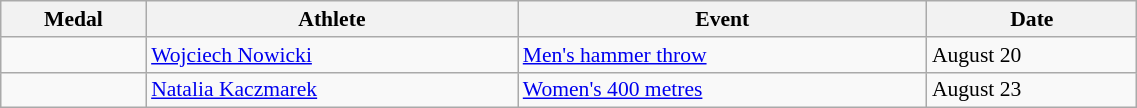<table class="wikitable" style="font-size:90%" width=60%>
<tr>
<th>Medal</th>
<th>Athlete</th>
<th>Event</th>
<th>Date</th>
</tr>
<tr>
<td></td>
<td><a href='#'>Wojciech Nowicki</a></td>
<td><a href='#'>Men's hammer throw</a></td>
<td>August 20</td>
</tr>
<tr>
<td></td>
<td><a href='#'>Natalia Kaczmarek</a></td>
<td><a href='#'>Women's 400 metres</a></td>
<td>August 23</td>
</tr>
</table>
